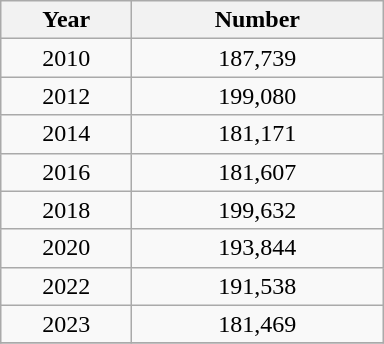<table class="wikitable">
<tr>
<th scope="col" style="width:80px;">Year</th>
<th scope="col" style="width:160px;">Number</th>
</tr>
<tr align=center>
<td>2010</td>
<td>187,739</td>
</tr>
<tr align=center>
<td>2012</td>
<td>199,080</td>
</tr>
<tr align=center>
<td>2014</td>
<td>181,171</td>
</tr>
<tr align=center>
<td>2016</td>
<td>181,607</td>
</tr>
<tr align=center>
<td>2018</td>
<td>199,632</td>
</tr>
<tr align=center>
<td>2020</td>
<td>193,844</td>
</tr>
<tr align=center>
<td>2022</td>
<td>191,538</td>
</tr>
<tr align=center>
<td>2023</td>
<td>181,469</td>
</tr>
<tr>
</tr>
</table>
